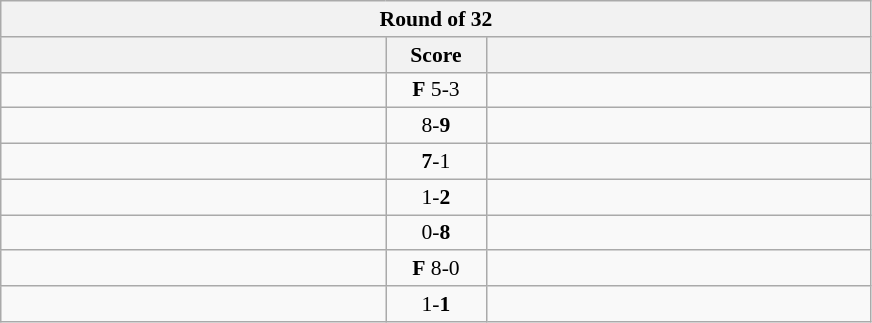<table class="wikitable" style="text-align: center; font-size:90% ">
<tr>
<th colspan=3>Round of 32</th>
</tr>
<tr>
<th align="right" width="250"></th>
<th width="60">Score</th>
<th align="left" width="250"></th>
</tr>
<tr>
<td align=left><strong></strong></td>
<td align=center><strong>F</strong> 5-3</td>
<td align=left></td>
</tr>
<tr>
<td align=left></td>
<td align=center>8-<strong>9</strong></td>
<td align=left><strong></strong></td>
</tr>
<tr>
<td align=left><strong></strong></td>
<td align=center><strong>7</strong>-1</td>
<td align=left></td>
</tr>
<tr>
<td align=left></td>
<td align=center>1-<strong>2</strong></td>
<td align=left><strong></strong></td>
</tr>
<tr>
<td align=left></td>
<td align=center>0-<strong>8</strong></td>
<td align=left><strong></strong></td>
</tr>
<tr>
<td align=left></td>
<td align=center><strong>F</strong> 8-0</td>
<td align=left><strong></strong></td>
</tr>
<tr>
<td align=left></td>
<td align=center>1-<strong>1</strong></td>
<td align=left><strong></strong></td>
</tr>
</table>
